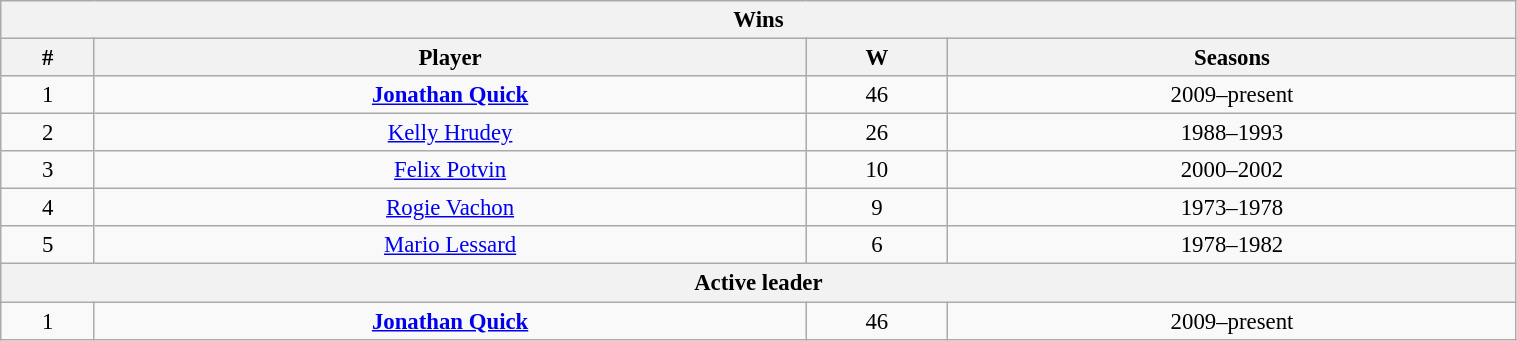<table class="wikitable" style="text-align: center; font-size: 95%" width="80%">
<tr>
<th colspan="4">Wins</th>
</tr>
<tr>
<th>#</th>
<th>Player</th>
<th>W</th>
<th>Seasons</th>
</tr>
<tr>
<td>1</td>
<td><strong><a href='#'>Jonathan Quick</a></strong></td>
<td>46</td>
<td>2009–present</td>
</tr>
<tr>
<td>2</td>
<td><a href='#'>Kelly Hrudey</a></td>
<td>26</td>
<td>1988–1993</td>
</tr>
<tr>
<td>3</td>
<td><a href='#'>Felix Potvin</a></td>
<td>10</td>
<td>2000–2002</td>
</tr>
<tr>
<td>4</td>
<td><a href='#'>Rogie Vachon</a></td>
<td>9</td>
<td>1973–1978</td>
</tr>
<tr>
<td>5</td>
<td><a href='#'>Mario Lessard</a></td>
<td>6</td>
<td>1978–1982</td>
</tr>
<tr>
<th colspan="4">Active leader</th>
</tr>
<tr>
<td>1</td>
<td><strong><a href='#'>Jonathan Quick</a></strong></td>
<td>46</td>
<td>2009–present</td>
</tr>
</table>
